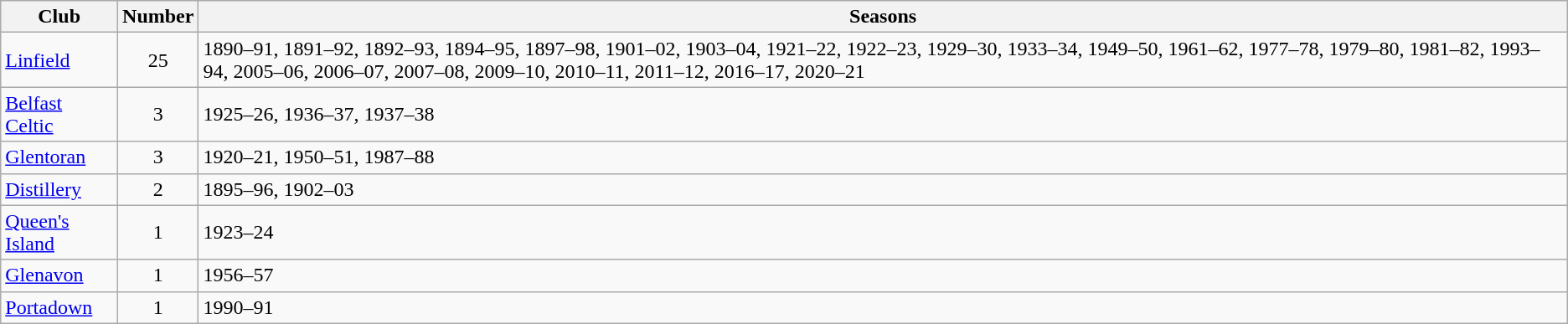<table class="wikitable sortable">
<tr>
<th>Club</th>
<th>Number</th>
<th>Seasons</th>
</tr>
<tr>
<td><a href='#'>Linfield</a></td>
<td style="text-align:center">25</td>
<td>1890–91, 1891–92, 1892–93, 1894–95, 1897–98, 1901–02, 1903–04, 1921–22, 1922–23, 1929–30, 1933–34, 1949–50, 1961–62, 1977–78, 1979–80, 1981–82, 1993–94, 2005–06, 2006–07, 2007–08, 2009–10, 2010–11, 2011–12, 2016–17, 2020–21</td>
</tr>
<tr>
<td><a href='#'>Belfast Celtic</a></td>
<td style="text-align:center">3</td>
<td>1925–26, 1936–37, 1937–38</td>
</tr>
<tr>
<td><a href='#'>Glentoran</a></td>
<td style="text-align:center">3</td>
<td>1920–21, 1950–51, 1987–88</td>
</tr>
<tr>
<td><a href='#'>Distillery</a></td>
<td style="text-align:center">2</td>
<td>1895–96, 1902–03</td>
</tr>
<tr>
<td><a href='#'>Queen's Island</a></td>
<td style="text-align:center">1</td>
<td>1923–24</td>
</tr>
<tr>
<td><a href='#'>Glenavon</a></td>
<td style="text-align:center">1</td>
<td>1956–57</td>
</tr>
<tr>
<td><a href='#'>Portadown</a></td>
<td style="text-align:center">1</td>
<td>1990–91</td>
</tr>
</table>
